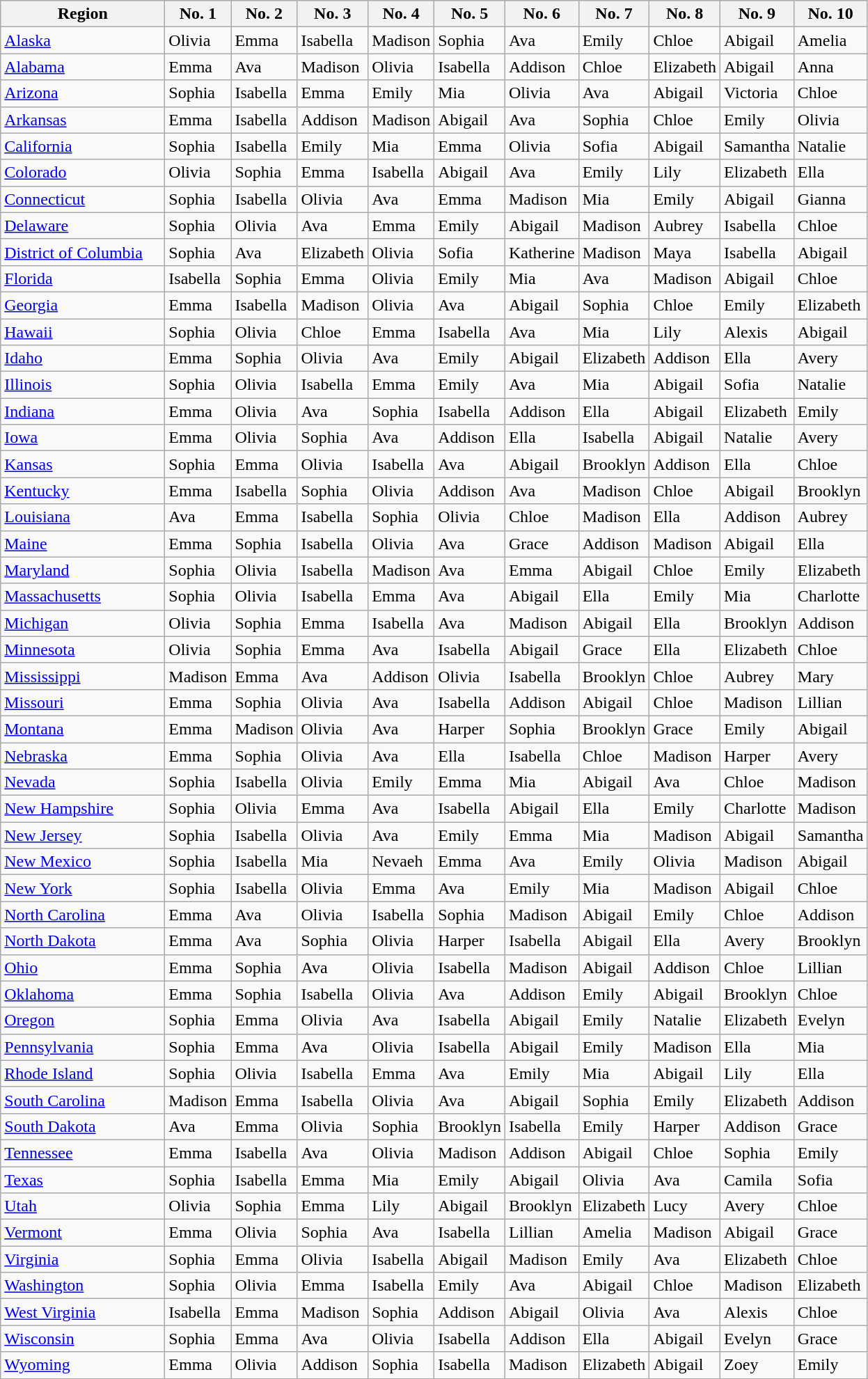<table class="wikitable sortable mw-collapsible" style="min-width:22em">
<tr>
<th width=150>Region</th>
<th>No. 1</th>
<th>No. 2</th>
<th>No. 3</th>
<th>No. 4</th>
<th>No. 5</th>
<th>No. 6</th>
<th>No. 7</th>
<th>No. 8</th>
<th>No. 9</th>
<th>No. 10</th>
</tr>
<tr>
<td><a href='#'>Alaska</a></td>
<td>Olivia</td>
<td>Emma</td>
<td>Isabella</td>
<td>Madison</td>
<td>Sophia</td>
<td>Ava</td>
<td>Emily</td>
<td>Chloe</td>
<td>Abigail</td>
<td>Amelia</td>
</tr>
<tr>
<td><a href='#'>Alabama</a></td>
<td>Emma</td>
<td>Ava</td>
<td>Madison</td>
<td>Olivia</td>
<td>Isabella</td>
<td>Addison</td>
<td>Chloe</td>
<td>Elizabeth</td>
<td>Abigail</td>
<td>Anna</td>
</tr>
<tr>
<td><a href='#'>Arizona</a></td>
<td>Sophia</td>
<td>Isabella</td>
<td>Emma</td>
<td>Emily</td>
<td>Mia</td>
<td>Olivia</td>
<td>Ava</td>
<td>Abigail</td>
<td>Victoria</td>
<td>Chloe</td>
</tr>
<tr>
<td><a href='#'>Arkansas</a></td>
<td>Emma</td>
<td>Isabella</td>
<td>Addison</td>
<td>Madison</td>
<td>Abigail</td>
<td>Ava</td>
<td>Sophia</td>
<td>Chloe</td>
<td>Emily</td>
<td>Olivia</td>
</tr>
<tr>
<td><a href='#'>California</a></td>
<td>Sophia</td>
<td>Isabella</td>
<td>Emily</td>
<td>Mia</td>
<td>Emma</td>
<td>Olivia</td>
<td>Sofia</td>
<td>Abigail</td>
<td>Samantha</td>
<td>Natalie</td>
</tr>
<tr>
<td><a href='#'>Colorado</a></td>
<td>Olivia</td>
<td>Sophia</td>
<td>Emma</td>
<td>Isabella</td>
<td>Abigail</td>
<td>Ava</td>
<td>Emily</td>
<td>Lily</td>
<td>Elizabeth</td>
<td>Ella</td>
</tr>
<tr>
<td><a href='#'>Connecticut</a></td>
<td>Sophia</td>
<td>Isabella</td>
<td>Olivia</td>
<td>Ava</td>
<td>Emma</td>
<td>Madison</td>
<td>Mia</td>
<td>Emily</td>
<td>Abigail</td>
<td>Gianna</td>
</tr>
<tr>
<td><a href='#'>Delaware</a></td>
<td>Sophia</td>
<td>Olivia</td>
<td>Ava</td>
<td>Emma</td>
<td>Emily</td>
<td>Abigail</td>
<td>Madison</td>
<td>Aubrey</td>
<td>Isabella</td>
<td>Chloe</td>
</tr>
<tr>
<td><a href='#'>District of Columbia</a></td>
<td>Sophia</td>
<td>Ava</td>
<td>Elizabeth</td>
<td>Olivia</td>
<td>Sofia</td>
<td>Katherine</td>
<td>Madison</td>
<td>Maya</td>
<td>Isabella</td>
<td>Abigail</td>
</tr>
<tr>
<td><a href='#'>Florida</a></td>
<td>Isabella</td>
<td>Sophia</td>
<td>Emma</td>
<td>Olivia</td>
<td>Emily</td>
<td>Mia</td>
<td>Ava</td>
<td>Madison</td>
<td>Abigail</td>
<td>Chloe</td>
</tr>
<tr>
<td><a href='#'>Georgia</a></td>
<td>Emma</td>
<td>Isabella</td>
<td>Madison</td>
<td>Olivia</td>
<td>Ava</td>
<td>Abigail</td>
<td>Sophia</td>
<td>Chloe</td>
<td>Emily</td>
<td>Elizabeth</td>
</tr>
<tr>
<td><a href='#'>Hawaii</a></td>
<td>Sophia</td>
<td>Olivia</td>
<td>Chloe</td>
<td>Emma</td>
<td>Isabella</td>
<td>Ava</td>
<td>Mia</td>
<td>Lily</td>
<td>Alexis</td>
<td>Abigail</td>
</tr>
<tr>
<td><a href='#'>Idaho</a></td>
<td>Emma</td>
<td>Sophia</td>
<td>Olivia</td>
<td>Ava</td>
<td>Emily</td>
<td>Abigail</td>
<td>Elizabeth</td>
<td>Addison</td>
<td>Ella</td>
<td>Avery</td>
</tr>
<tr>
<td><a href='#'>Illinois</a></td>
<td>Sophia</td>
<td>Olivia</td>
<td>Isabella</td>
<td>Emma</td>
<td>Emily</td>
<td>Ava</td>
<td>Mia</td>
<td>Abigail</td>
<td>Sofia</td>
<td>Natalie</td>
</tr>
<tr>
<td><a href='#'>Indiana</a></td>
<td>Emma</td>
<td>Olivia</td>
<td>Ava</td>
<td>Sophia</td>
<td>Isabella</td>
<td>Addison</td>
<td>Ella</td>
<td>Abigail</td>
<td>Elizabeth</td>
<td>Emily</td>
</tr>
<tr>
<td><a href='#'>Iowa</a></td>
<td>Emma</td>
<td>Olivia</td>
<td>Sophia</td>
<td>Ava</td>
<td>Addison</td>
<td>Ella</td>
<td>Isabella</td>
<td>Abigail</td>
<td>Natalie</td>
<td>Avery</td>
</tr>
<tr>
<td><a href='#'>Kansas</a></td>
<td>Sophia</td>
<td>Emma</td>
<td>Olivia</td>
<td>Isabella</td>
<td>Ava</td>
<td>Abigail</td>
<td>Brooklyn</td>
<td>Addison</td>
<td>Ella</td>
<td>Chloe</td>
</tr>
<tr>
<td><a href='#'>Kentucky</a></td>
<td>Emma</td>
<td>Isabella</td>
<td>Sophia</td>
<td>Olivia</td>
<td>Addison</td>
<td>Ava</td>
<td>Madison</td>
<td>Chloe</td>
<td>Abigail</td>
<td>Brooklyn</td>
</tr>
<tr>
<td><a href='#'>Louisiana</a></td>
<td>Ava</td>
<td>Emma</td>
<td>Isabella</td>
<td>Sophia</td>
<td>Olivia</td>
<td>Chloe</td>
<td>Madison</td>
<td>Ella</td>
<td>Addison</td>
<td>Aubrey</td>
</tr>
<tr>
<td><a href='#'>Maine</a></td>
<td>Emma</td>
<td>Sophia</td>
<td>Isabella</td>
<td>Olivia</td>
<td>Ava</td>
<td>Grace</td>
<td>Addison</td>
<td>Madison</td>
<td>Abigail</td>
<td>Ella</td>
</tr>
<tr>
<td><a href='#'>Maryland</a></td>
<td>Sophia</td>
<td>Olivia</td>
<td>Isabella</td>
<td>Madison</td>
<td>Ava</td>
<td>Emma</td>
<td>Abigail</td>
<td>Chloe</td>
<td>Emily</td>
<td>Elizabeth</td>
</tr>
<tr>
<td><a href='#'>Massachusetts</a></td>
<td>Sophia</td>
<td>Olivia</td>
<td>Isabella</td>
<td>Emma</td>
<td>Ava</td>
<td>Abigail</td>
<td>Ella</td>
<td>Emily</td>
<td>Mia</td>
<td>Charlotte</td>
</tr>
<tr>
<td><a href='#'>Michigan</a></td>
<td>Olivia</td>
<td>Sophia</td>
<td>Emma</td>
<td>Isabella</td>
<td>Ava</td>
<td>Madison</td>
<td>Abigail</td>
<td>Ella</td>
<td>Brooklyn</td>
<td>Addison</td>
</tr>
<tr>
<td><a href='#'>Minnesota</a></td>
<td>Olivia</td>
<td>Sophia</td>
<td>Emma</td>
<td>Ava</td>
<td>Isabella</td>
<td>Abigail</td>
<td>Grace</td>
<td>Ella</td>
<td>Elizabeth</td>
<td>Chloe</td>
</tr>
<tr>
<td><a href='#'>Mississippi</a></td>
<td>Madison</td>
<td>Emma</td>
<td>Ava</td>
<td>Addison</td>
<td>Olivia</td>
<td>Isabella</td>
<td>Brooklyn</td>
<td>Chloe</td>
<td>Aubrey</td>
<td>Mary</td>
</tr>
<tr>
<td><a href='#'>Missouri</a></td>
<td>Emma</td>
<td>Sophia</td>
<td>Olivia</td>
<td>Ava</td>
<td>Isabella</td>
<td>Addison</td>
<td>Abigail</td>
<td>Chloe</td>
<td>Madison</td>
<td>Lillian</td>
</tr>
<tr>
<td><a href='#'>Montana</a></td>
<td>Emma</td>
<td>Madison</td>
<td>Olivia</td>
<td>Ava</td>
<td>Harper</td>
<td>Sophia</td>
<td>Brooklyn</td>
<td>Grace</td>
<td>Emily</td>
<td>Abigail</td>
</tr>
<tr>
<td><a href='#'>Nebraska</a></td>
<td>Emma</td>
<td>Sophia</td>
<td>Olivia</td>
<td>Ava</td>
<td>Ella</td>
<td>Isabella</td>
<td>Chloe</td>
<td>Madison</td>
<td>Harper</td>
<td>Avery</td>
</tr>
<tr>
<td><a href='#'>Nevada</a></td>
<td>Sophia</td>
<td>Isabella</td>
<td>Olivia</td>
<td>Emily</td>
<td>Emma</td>
<td>Mia</td>
<td>Abigail</td>
<td>Ava</td>
<td>Chloe</td>
<td>Madison</td>
</tr>
<tr>
<td><a href='#'>New Hampshire</a></td>
<td>Sophia</td>
<td>Olivia</td>
<td>Emma</td>
<td>Ava</td>
<td>Isabella</td>
<td>Abigail</td>
<td>Ella</td>
<td>Emily</td>
<td>Charlotte</td>
<td>Madison</td>
</tr>
<tr>
<td><a href='#'>New Jersey</a></td>
<td>Sophia</td>
<td>Isabella</td>
<td>Olivia</td>
<td>Ava</td>
<td>Emily</td>
<td>Emma</td>
<td>Mia</td>
<td>Madison</td>
<td>Abigail</td>
<td>Samantha</td>
</tr>
<tr>
<td><a href='#'>New Mexico</a></td>
<td>Sophia</td>
<td>Isabella</td>
<td>Mia</td>
<td>Nevaeh</td>
<td>Emma</td>
<td>Ava</td>
<td>Emily</td>
<td>Olivia</td>
<td>Madison</td>
<td>Abigail</td>
</tr>
<tr>
<td><a href='#'>New York</a></td>
<td>Sophia</td>
<td>Isabella</td>
<td>Olivia</td>
<td>Emma</td>
<td>Ava</td>
<td>Emily</td>
<td>Mia</td>
<td>Madison</td>
<td>Abigail</td>
<td>Chloe</td>
</tr>
<tr>
<td><a href='#'>North Carolina</a></td>
<td>Emma</td>
<td>Ava</td>
<td>Olivia</td>
<td>Isabella</td>
<td>Sophia</td>
<td>Madison</td>
<td>Abigail</td>
<td>Emily</td>
<td>Chloe</td>
<td>Addison</td>
</tr>
<tr>
<td><a href='#'>North Dakota</a></td>
<td>Emma</td>
<td>Ava</td>
<td>Sophia</td>
<td>Olivia</td>
<td>Harper</td>
<td>Isabella</td>
<td>Abigail</td>
<td>Ella</td>
<td>Avery</td>
<td>Brooklyn</td>
</tr>
<tr>
<td><a href='#'>Ohio</a></td>
<td>Emma</td>
<td>Sophia</td>
<td>Ava</td>
<td>Olivia</td>
<td>Isabella</td>
<td>Madison</td>
<td>Abigail</td>
<td>Addison</td>
<td>Chloe</td>
<td>Lillian</td>
</tr>
<tr>
<td><a href='#'>Oklahoma</a></td>
<td>Emma</td>
<td>Sophia</td>
<td>Isabella</td>
<td>Olivia</td>
<td>Ava</td>
<td>Addison</td>
<td>Emily</td>
<td>Abigail</td>
<td>Brooklyn</td>
<td>Chloe</td>
</tr>
<tr>
<td><a href='#'>Oregon</a></td>
<td>Sophia</td>
<td>Emma</td>
<td>Olivia</td>
<td>Ava</td>
<td>Isabella</td>
<td>Abigail</td>
<td>Emily</td>
<td>Natalie</td>
<td>Elizabeth</td>
<td>Evelyn</td>
</tr>
<tr>
<td><a href='#'>Pennsylvania</a></td>
<td>Sophia</td>
<td>Emma</td>
<td>Ava</td>
<td>Olivia</td>
<td>Isabella</td>
<td>Abigail</td>
<td>Emily</td>
<td>Madison</td>
<td>Ella</td>
<td>Mia</td>
</tr>
<tr>
<td><a href='#'>Rhode Island</a></td>
<td>Sophia</td>
<td>Olivia</td>
<td>Isabella</td>
<td>Emma</td>
<td>Ava</td>
<td>Emily</td>
<td>Mia</td>
<td>Abigail</td>
<td>Lily</td>
<td>Ella</td>
</tr>
<tr>
<td><a href='#'>South Carolina</a></td>
<td>Madison</td>
<td>Emma</td>
<td>Isabella</td>
<td>Olivia</td>
<td>Ava</td>
<td>Abigail</td>
<td>Sophia</td>
<td>Emily</td>
<td>Elizabeth</td>
<td>Addison</td>
</tr>
<tr>
<td><a href='#'>South Dakota</a></td>
<td>Ava</td>
<td>Emma</td>
<td>Olivia</td>
<td>Sophia</td>
<td>Brooklyn</td>
<td>Isabella</td>
<td>Emily</td>
<td>Harper</td>
<td>Addison</td>
<td>Grace</td>
</tr>
<tr>
<td><a href='#'>Tennessee</a></td>
<td>Emma</td>
<td>Isabella</td>
<td>Ava</td>
<td>Olivia</td>
<td>Madison</td>
<td>Addison</td>
<td>Abigail</td>
<td>Chloe</td>
<td>Sophia</td>
<td>Emily</td>
</tr>
<tr>
<td><a href='#'>Texas</a></td>
<td>Sophia</td>
<td>Isabella</td>
<td>Emma</td>
<td>Mia</td>
<td>Emily</td>
<td>Abigail</td>
<td>Olivia</td>
<td>Ava</td>
<td>Camila</td>
<td>Sofia</td>
</tr>
<tr>
<td><a href='#'>Utah</a></td>
<td>Olivia</td>
<td>Sophia</td>
<td>Emma</td>
<td>Lily</td>
<td>Abigail</td>
<td>Brooklyn</td>
<td>Elizabeth</td>
<td>Lucy</td>
<td>Avery</td>
<td>Chloe</td>
</tr>
<tr>
<td><a href='#'>Vermont</a></td>
<td>Emma</td>
<td>Olivia</td>
<td>Sophia</td>
<td>Ava</td>
<td>Isabella</td>
<td>Lillian</td>
<td>Amelia</td>
<td>Madison</td>
<td>Abigail</td>
<td>Grace</td>
</tr>
<tr>
<td><a href='#'>Virginia</a></td>
<td>Sophia</td>
<td>Emma</td>
<td>Olivia</td>
<td>Isabella</td>
<td>Abigail</td>
<td>Madison</td>
<td>Emily</td>
<td>Ava</td>
<td>Elizabeth</td>
<td>Chloe</td>
</tr>
<tr>
<td><a href='#'>Washington</a></td>
<td>Sophia</td>
<td>Olivia</td>
<td>Emma</td>
<td>Isabella</td>
<td>Emily</td>
<td>Ava</td>
<td>Abigail</td>
<td>Chloe</td>
<td>Madison</td>
<td>Elizabeth</td>
</tr>
<tr>
<td><a href='#'>West Virginia</a></td>
<td>Isabella</td>
<td>Emma</td>
<td>Madison</td>
<td>Sophia</td>
<td>Addison</td>
<td>Abigail</td>
<td>Olivia</td>
<td>Ava</td>
<td>Alexis</td>
<td>Chloe</td>
</tr>
<tr>
<td><a href='#'>Wisconsin</a></td>
<td>Sophia</td>
<td>Emma</td>
<td>Ava</td>
<td>Olivia</td>
<td>Isabella</td>
<td>Addison</td>
<td>Ella</td>
<td>Abigail</td>
<td>Evelyn</td>
<td>Grace</td>
</tr>
<tr>
<td><a href='#'>Wyoming</a></td>
<td>Emma</td>
<td>Olivia</td>
<td>Addison</td>
<td>Sophia</td>
<td>Isabella</td>
<td>Madison</td>
<td>Elizabeth</td>
<td>Abigail</td>
<td>Zoey</td>
<td>Emily</td>
</tr>
<tr>
</tr>
</table>
